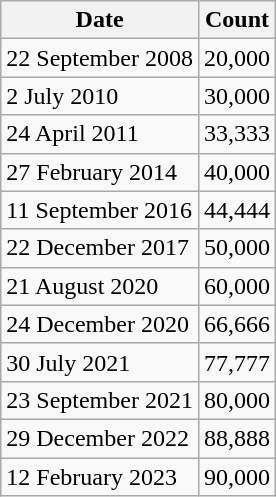<table class="wikitable">
<tr>
<th>Date</th>
<th>Count</th>
</tr>
<tr>
<td>22 September 2008</td>
<td>20,000</td>
</tr>
<tr>
<td>2 July 2010</td>
<td>30,000</td>
</tr>
<tr>
<td>24 April 2011</td>
<td>33,333</td>
</tr>
<tr>
<td>27 February 2014</td>
<td>40,000</td>
</tr>
<tr>
<td>11 September 2016</td>
<td>44,444</td>
</tr>
<tr>
<td>22 December 2017</td>
<td>50,000</td>
</tr>
<tr>
<td>21 August 2020</td>
<td>60,000</td>
</tr>
<tr>
<td>24 December 2020</td>
<td>66,666</td>
</tr>
<tr>
<td>30 July 2021</td>
<td>77,777</td>
</tr>
<tr>
<td>23 September 2021</td>
<td>80,000</td>
</tr>
<tr>
<td>29 December 2022</td>
<td>88,888</td>
</tr>
<tr>
<td>12 February 2023</td>
<td>90,000</td>
</tr>
</table>
